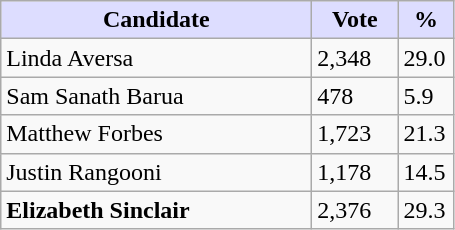<table class="wikitable">
<tr>
<th style="background:#ddf; width:200px;">Candidate</th>
<th style="background:#ddf; width:50px;">Vote</th>
<th style="background:#ddf; width:30px;">%</th>
</tr>
<tr>
<td>Linda Aversa</td>
<td>2,348</td>
<td>29.0</td>
</tr>
<tr>
<td>Sam Sanath Barua</td>
<td>478</td>
<td>5.9</td>
</tr>
<tr>
<td>Matthew Forbes</td>
<td>1,723</td>
<td>21.3</td>
</tr>
<tr>
<td>Justin Rangooni</td>
<td>1,178</td>
<td>14.5</td>
</tr>
<tr>
<td><strong>Elizabeth Sinclair</strong></td>
<td>2,376</td>
<td>29.3</td>
</tr>
</table>
